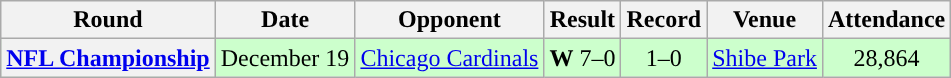<table class="wikitable" style="text-align:center">
<tr>
<th>Round</th>
<th>Date</th>
<th>Opponent</th>
<th>Result</th>
<th>Record</th>
<th>Venue</th>
<th>Attendance</th>
</tr>
<tr style="background:#cfc">
<th><a href='#'>NFL Championship</a></th>
<td>December 19</td>
<td><a href='#'>Chicago Cardinals</a></td>
<td><strong>W</strong> 7–0</td>
<td>1–0</td>
<td><a href='#'>Shibe Park</a></td>
<td>28,864</td>
</tr>
</table>
